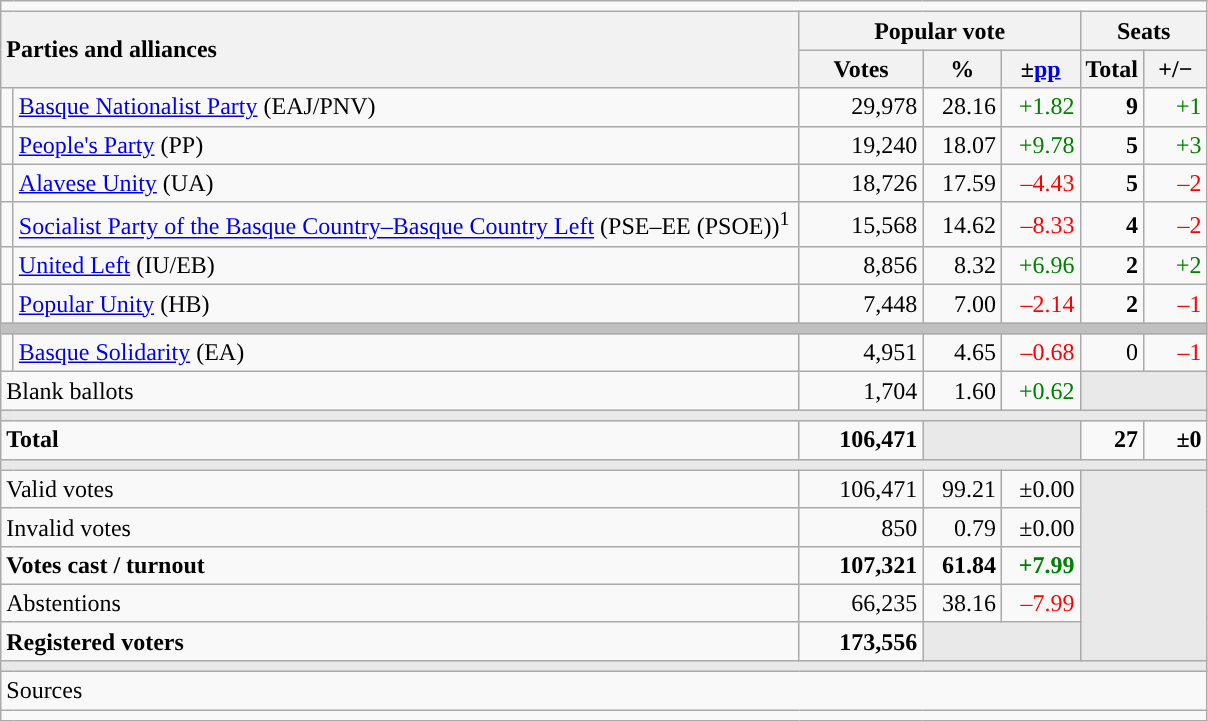<table class="wikitable" style="text-align:right;">
<tr>
<td colspan="7"></td>
</tr>
<tr>
<th style="text-align:left;" rowspan="2" colspan="2" width="525">Parties and alliances</th>
<th colspan="3">Popular vote</th>
<th colspan="2">Seats</th>
</tr>
<tr>
<th width="75">Votes</th>
<th width="45">%</th>
<th width="45">±<a href='#'>pp</a></th>
<th width="35">Total</th>
<th width="35">+/−</th>
</tr>
<tr>
<td width="1" style="color:inherit;background:"></td>
<td align="left"><a href='#'>Basque Nationalist Party</a> (EAJ/PNV)</td>
<td>29,978</td>
<td>28.16</td>
<td style="color:green;">+1.82</td>
<td><strong>9</strong></td>
<td style="color:green;">+1</td>
</tr>
<tr>
<td style="color:inherit;background:"></td>
<td align="left"><a href='#'>People's Party</a> (PP)</td>
<td>19,240</td>
<td>18.07</td>
<td style="color:green;">+9.78</td>
<td><strong>5</strong></td>
<td style="color:green;">+3</td>
</tr>
<tr>
<td style="color:inherit;background:"></td>
<td align="left"><a href='#'>Alavese Unity</a> (UA)</td>
<td>18,726</td>
<td>17.59</td>
<td style="color:red;">–4.43</td>
<td><strong>5</strong></td>
<td style="color:red;">–2</td>
</tr>
<tr>
<td style="color:inherit;background:"></td>
<td align="left"><a href='#'>Socialist Party of the Basque Country–Basque Country Left</a> (PSE–EE (PSOE))<sup>1</sup></td>
<td>15,568</td>
<td>14.62</td>
<td style="color:red;">–8.33</td>
<td><strong>4</strong></td>
<td style="color:red;">–2</td>
</tr>
<tr>
<td style="color:inherit;background:"></td>
<td align="left"><a href='#'>United Left</a> (IU/EB)</td>
<td>8,856</td>
<td>8.32</td>
<td style="color:green;">+6.96</td>
<td><strong>2</strong></td>
<td style="color:green;">+2</td>
</tr>
<tr>
<td style="color:inherit;background:"></td>
<td align="left"><a href='#'>Popular Unity</a> (HB)</td>
<td>7,448</td>
<td>7.00</td>
<td style="color:red;">–2.14</td>
<td><strong>2</strong></td>
<td style="color:red;">–1</td>
</tr>
<tr>
<td colspan="7" bgcolor="#C0C0C0"></td>
</tr>
<tr>
<td style="color:inherit;background:"></td>
<td align="left"><a href='#'>Basque Solidarity</a> (EA)</td>
<td>4,951</td>
<td>4.65</td>
<td style="color:red;">–0.68</td>
<td>0</td>
<td style="color:red;">–1</td>
</tr>
<tr>
<td align="left" colspan="2">Blank ballots</td>
<td>1,704</td>
<td>1.60</td>
<td style="color:green;">+0.62</td>
<td bgcolor="#E9E9E9" colspan="2"></td>
</tr>
<tr>
<td colspan="7" bgcolor="#E9E9E9"></td>
</tr>
<tr style="font-weight:bold;">
<td align="left" colspan="2">Total</td>
<td>106,471</td>
<td bgcolor="#E9E9E9" colspan="2"></td>
<td>27</td>
<td>±0</td>
</tr>
<tr>
<td colspan="7" bgcolor="#E9E9E9"></td>
</tr>
<tr>
<td align="left" colspan="2">Valid votes</td>
<td>106,471</td>
<td>99.21</td>
<td>±0.00</td>
<td bgcolor="#E9E9E9" colspan="2" rowspan="5"></td>
</tr>
<tr>
<td align="left" colspan="2">Invalid votes</td>
<td>850</td>
<td>0.79</td>
<td>±0.00</td>
</tr>
<tr style="font-weight:bold;">
<td align="left" colspan="2">Votes cast / turnout</td>
<td>107,321</td>
<td>61.84</td>
<td style="color:green;">+7.99</td>
</tr>
<tr>
<td align="left" colspan="2">Abstentions</td>
<td>66,235</td>
<td>38.16</td>
<td style="color:red;">–7.99</td>
</tr>
<tr style="font-weight:bold;">
<td align="left" colspan="2">Registered voters</td>
<td>173,556</td>
<td bgcolor="#E9E9E9" colspan="2"></td>
</tr>
<tr>
<td colspan="7" bgcolor="#E9E9E9"></td>
</tr>
<tr>
<td align="left" colspan="7">Sources</td>
</tr>
<tr>
<td colspan="7" style="text-align:left; max-width:790px;"></td>
</tr>
</table>
